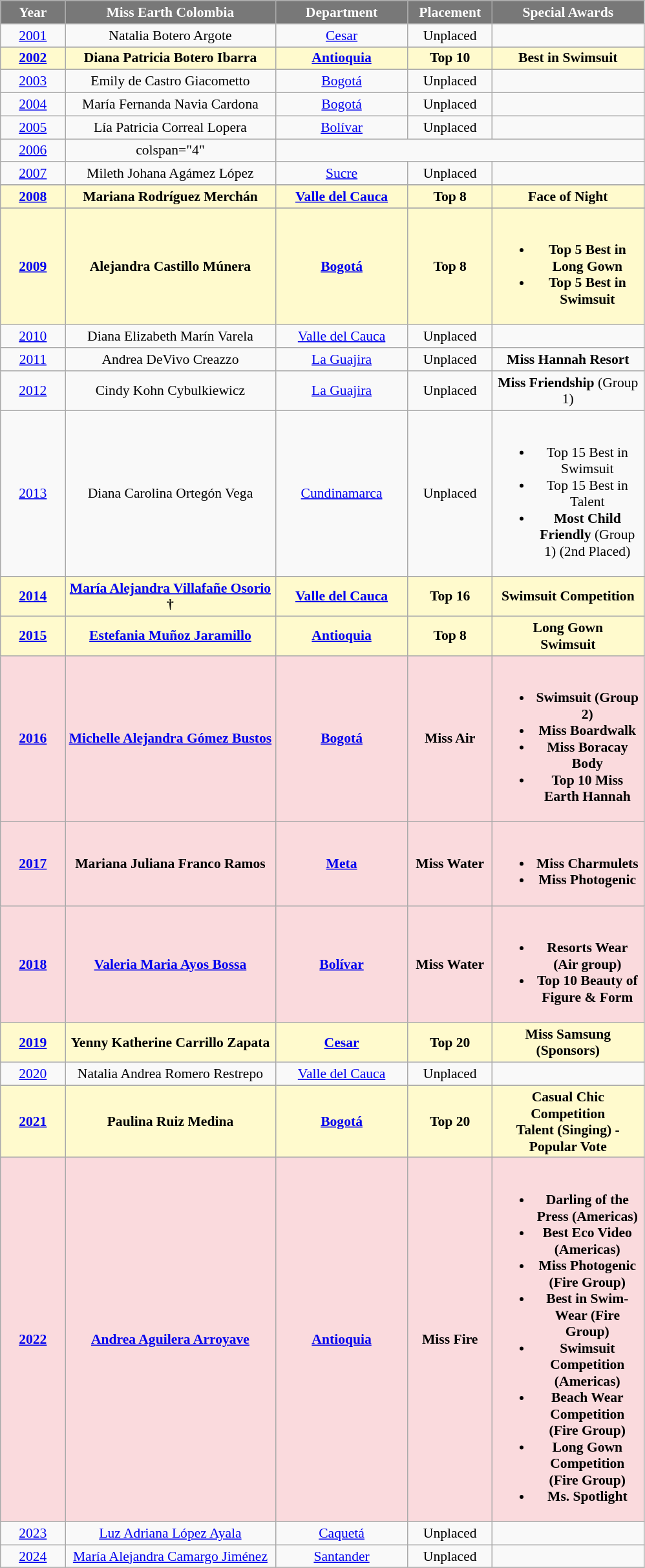<table class="wikitable " style="font-size: 90%; text-align:center;">
<tr>
<th width="60" style="background-color:#787878;color:#FFFFFF;">Year</th>
<th width="210" style="background-color:#787878;color:#FFFFFF;">Miss Earth Colombia</th>
<th width="130" style="background-color:#787878;color:#FFFFFF;">Department</th>
<th width="80" style="background-color:#787878;color:#FFFFFF;">Placement</th>
<th width="150" style="background-color:#787878;color:#FFFFFF;">Special Awards</th>
</tr>
<tr>
<td><a href='#'>2001</a></td>
<td>Natalia Botero Argote</td>
<td><a href='#'>Cesar</a></td>
<td>Unplaced</td>
<td></td>
</tr>
<tr>
</tr>
<tr style="background-color:#FFFACD; font-weight: bold">
<td><a href='#'>2002</a></td>
<td>Diana Patricia Botero Ibarra</td>
<td><a href='#'>Antioquia</a></td>
<td>Top 10</td>
<td><strong>Best in Swimsuit</strong></td>
</tr>
<tr>
<td><a href='#'>2003</a></td>
<td>Emily de Castro Giacometto</td>
<td><a href='#'>Bogotá</a></td>
<td>Unplaced</td>
<td></td>
</tr>
<tr>
<td><a href='#'>2004</a></td>
<td>María Fernanda Navia Cardona</td>
<td><a href='#'>Bogotá</a></td>
<td>Unplaced</td>
<td></td>
</tr>
<tr>
<td><a href='#'>2005</a></td>
<td>Lía Patricia Correal Lopera</td>
<td><a href='#'>Bolívar</a></td>
<td>Unplaced</td>
<td></td>
</tr>
<tr>
<td><a href='#'>2006</a></td>
<td>colspan="4" </td>
</tr>
<tr>
<td><a href='#'>2007</a></td>
<td>Mileth Johana Agámez López</td>
<td><a href='#'>Sucre</a></td>
<td>Unplaced</td>
<td></td>
</tr>
<tr>
</tr>
<tr style="background-color:#FFFACD; font-weight: bold">
<td><a href='#'>2008</a></td>
<td>Mariana Rodríguez Merchán</td>
<td><a href='#'>Valle del Cauca</a></td>
<td>Top 8</td>
<td><strong>Face of Night</strong></td>
</tr>
<tr>
</tr>
<tr style="background-color:#FFFACD; font-weight: bold">
<td><a href='#'>2009</a></td>
<td>Alejandra Castillo Múnera</td>
<td><a href='#'>Bogotá</a></td>
<td>Top 8</td>
<td><br><ul><li>Top 5 Best in Long Gown</li><li>Top 5 Best in Swimsuit</li></ul></td>
</tr>
<tr>
<td><a href='#'>2010</a></td>
<td>Diana Elizabeth Marín Varela</td>
<td><a href='#'>Valle del Cauca</a></td>
<td>Unplaced</td>
<td></td>
</tr>
<tr>
<td><a href='#'>2011</a></td>
<td>Andrea DeVivo Creazzo</td>
<td><a href='#'>La Guajira</a></td>
<td>Unplaced</td>
<td><strong>Miss Hannah Resort</strong></td>
</tr>
<tr>
<td><a href='#'>2012</a></td>
<td>Cindy Kohn Cybulkiewicz</td>
<td><a href='#'>La Guajira</a></td>
<td>Unplaced</td>
<td><strong>Miss Friendship</strong> (Group 1)</td>
</tr>
<tr>
<td><a href='#'>2013</a></td>
<td>Diana Carolina Ortegón Vega</td>
<td><a href='#'>Cundinamarca</a></td>
<td>Unplaced</td>
<td><br><ul><li>Top 15 Best in Swimsuit</li><li>Top 15 Best in Talent</li><li><strong>Most Child Friendly</strong> (Group 1) (2nd Placed)</li></ul></td>
</tr>
<tr>
</tr>
<tr style="background-color:#FFFACD; font-weight: bold">
<td><a href='#'>2014</a></td>
<td><a href='#'>María Alejandra Villafañe Osorio</a> †</td>
<td><a href='#'>Valle del Cauca</a></td>
<td>Top 16</td>
<td> <strong>Swimsuit Competition</strong></td>
</tr>
<tr style="background-color:#FFFACD; font-weight: bold">
<td><a href='#'>2015</a></td>
<td><a href='#'>Estefania Muñoz Jaramillo</a></td>
<td><a href='#'>Antioquia</a></td>
<td>Top 8</td>
<td> <strong>Long Gown</strong> <br>  <strong>Swimsuit</strong></td>
</tr>
<tr style="background-color:#FADADD; font-weight: bold">
<td><a href='#'>2016</a></td>
<td><a href='#'>Michelle Alejandra Gómez Bustos</a></td>
<td><a href='#'>Bogotá</a></td>
<td>Miss Air<br><em></em></td>
<td><br><ul><li> <strong>Swimsuit (Group 2)</strong></li><li><strong>Miss Boardwalk</strong></li><li><strong>Miss Boracay Body</strong></li><li>Top 10 Miss Earth Hannah</li></ul></td>
</tr>
<tr style="background-color:#FADADD; font-weight: bold">
<td><a href='#'>2017</a></td>
<td>Mariana Juliana Franco Ramos</td>
<td><a href='#'>Meta</a></td>
<td>Miss Water<br><em></em></td>
<td><br><ul><li>Miss Charmulets</li><li> Miss Photogenic</li></ul></td>
</tr>
<tr style="background-color:#FADADD; font-weight: bold">
<td><a href='#'>2018</a></td>
<td><a href='#'>Valeria Maria Ayos Bossa</a></td>
<td><a href='#'>Bolívar</a></td>
<td>Miss Water<br><em></em></td>
<td><br><ul><li> Resorts Wear (Air group)</li><li>Top 10 Beauty of Figure & Form</li></ul></td>
</tr>
<tr style="background-color:#FFFACD; font-weight: bold">
<td><a href='#'>2019</a></td>
<td>Yenny Katherine Carrillo Zapata</td>
<td><a href='#'>Cesar</a></td>
<td>Top 20</td>
<td>Miss Samsung (Sponsors)</td>
</tr>
<tr>
<td><a href='#'>2020</a></td>
<td>Natalia Andrea Romero Restrepo</td>
<td><a href='#'>Valle del Cauca</a></td>
<td>Unplaced</td>
<td></td>
</tr>
<tr style="background-color:#FFFACD; font-weight: bold">
<td><a href='#'>2021</a></td>
<td>Paulina Ruiz Medina</td>
<td><a href='#'>Bogotá</a></td>
<td>Top 20</td>
<td> <strong>Casual Chic Competition</strong><br> Talent (Singing) - Popular Vote</td>
</tr>
<tr style="background-color:#FADADD; font-weight: bold">
<td><a href='#'>2022</a></td>
<td><a href='#'>Andrea Aguilera Arroyave</a></td>
<td><a href='#'>Antioquia</a></td>
<td><strong>Miss Fire</strong><br><em></em></td>
<td><br><ul><li> Darling of the Press (Americas)</li><li>Best Eco Video (Americas)</li><li>Miss Photogenic (Fire Group)</li><li>Best in Swim-Wear (Fire Group)</li><li> Swimsuit Competition (Americas)</li><li> Beach Wear Competition (Fire Group)</li><li> Long Gown Competition (Fire Group)</li><li>Ms. Spotlight</li></ul></td>
</tr>
<tr>
<td><a href='#'>2023</a></td>
<td><a href='#'>Luz Adriana López Ayala</a></td>
<td><a href='#'>Caquetá</a></td>
<td>Unplaced</td>
<td></td>
</tr>
<tr>
<td><a href='#'>2024</a></td>
<td><a href='#'>María Alejandra Camargo Jiménez</a></td>
<td><a href='#'>Santander</a></td>
<td>Unplaced</td>
<td></td>
</tr>
<tr>
</tr>
</table>
